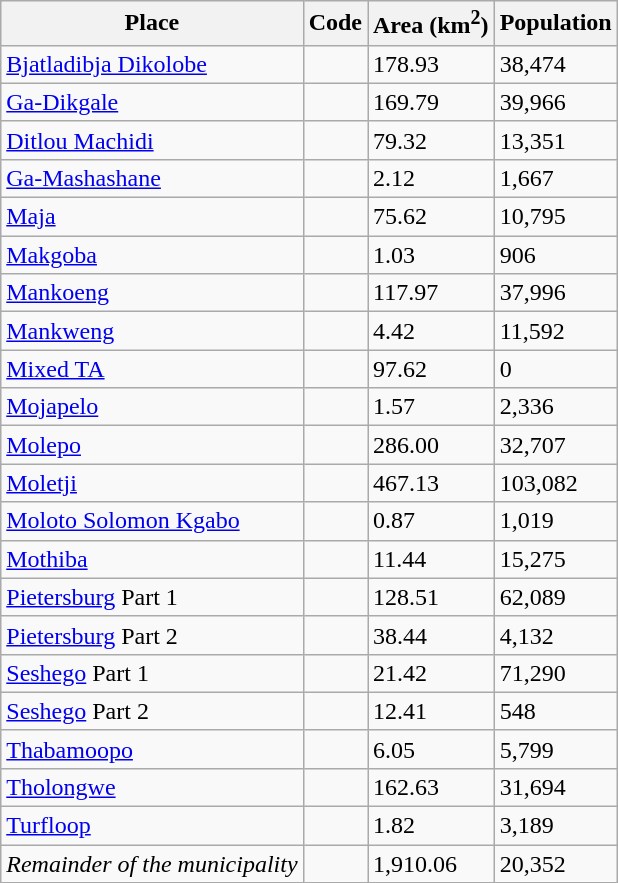<table class="wikitable sortable">
<tr>
<th>Place</th>
<th>Code</th>
<th>Area (km<sup>2</sup>)</th>
<th>Population</th>
</tr>
<tr>
<td><a href='#'>Bjatladibja Dikolobe</a></td>
<td></td>
<td>178.93</td>
<td>38,474</td>
</tr>
<tr>
<td><a href='#'>Ga-Dikgale</a></td>
<td></td>
<td>169.79</td>
<td>39,966</td>
</tr>
<tr>
<td><a href='#'>Ditlou Machidi</a></td>
<td></td>
<td>79.32</td>
<td>13,351</td>
</tr>
<tr>
<td><a href='#'>Ga-Mashashane</a></td>
<td></td>
<td>2.12</td>
<td>1,667</td>
</tr>
<tr>
<td><a href='#'>Maja</a></td>
<td></td>
<td>75.62</td>
<td>10,795</td>
</tr>
<tr>
<td><a href='#'>Makgoba</a></td>
<td></td>
<td>1.03</td>
<td>906</td>
</tr>
<tr>
<td><a href='#'>Mankoeng</a></td>
<td></td>
<td>117.97</td>
<td>37,996</td>
</tr>
<tr>
<td><a href='#'>Mankweng</a></td>
<td></td>
<td>4.42</td>
<td>11,592</td>
</tr>
<tr>
<td><a href='#'>Mixed TA</a></td>
<td></td>
<td>97.62</td>
<td>0</td>
</tr>
<tr>
<td><a href='#'>Mojapelo</a></td>
<td></td>
<td>1.57</td>
<td>2,336</td>
</tr>
<tr>
<td><a href='#'>Molepo</a></td>
<td></td>
<td>286.00</td>
<td>32,707</td>
</tr>
<tr>
<td><a href='#'>Moletji</a></td>
<td></td>
<td>467.13</td>
<td>103,082</td>
</tr>
<tr>
<td><a href='#'>Moloto Solomon Kgabo</a></td>
<td></td>
<td>0.87</td>
<td>1,019</td>
</tr>
<tr>
<td><a href='#'>Mothiba</a></td>
<td></td>
<td>11.44</td>
<td>15,275</td>
</tr>
<tr>
<td><a href='#'>Pietersburg</a> Part 1</td>
<td></td>
<td>128.51</td>
<td>62,089</td>
</tr>
<tr>
<td><a href='#'>Pietersburg</a> Part 2</td>
<td></td>
<td>38.44</td>
<td>4,132</td>
</tr>
<tr>
<td><a href='#'>Seshego</a> Part 1</td>
<td></td>
<td>21.42</td>
<td>71,290</td>
</tr>
<tr>
<td><a href='#'>Seshego</a> Part 2</td>
<td></td>
<td>12.41</td>
<td>548</td>
</tr>
<tr>
<td><a href='#'>Thabamoopo</a></td>
<td></td>
<td>6.05</td>
<td>5,799</td>
</tr>
<tr>
<td><a href='#'>Tholongwe</a></td>
<td></td>
<td>162.63</td>
<td>31,694</td>
</tr>
<tr>
<td><a href='#'>Turfloop</a></td>
<td></td>
<td>1.82</td>
<td>3,189</td>
</tr>
<tr>
<td><em>Remainder of the municipality</em></td>
<td></td>
<td>1,910.06</td>
<td>20,352</td>
</tr>
</table>
